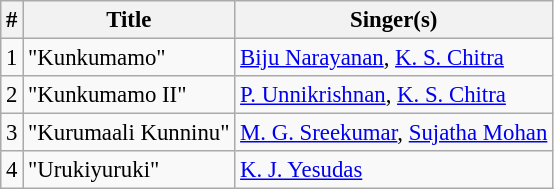<table class="wikitable" style="font-size:95%;">
<tr>
<th>#</th>
<th>Title</th>
<th>Singer(s)</th>
</tr>
<tr>
<td>1</td>
<td>"Kunkumamo"</td>
<td><a href='#'>Biju Narayanan</a>, <a href='#'>K. S. Chitra</a></td>
</tr>
<tr>
<td>2</td>
<td>"Kunkumamo II"</td>
<td><a href='#'>P. Unnikrishnan</a>, <a href='#'>K. S. Chitra</a></td>
</tr>
<tr>
<td>3</td>
<td>"Kurumaali Kunninu"</td>
<td><a href='#'>M. G. Sreekumar</a>, <a href='#'>Sujatha Mohan</a></td>
</tr>
<tr>
<td>4</td>
<td>"Urukiyuruki"</td>
<td><a href='#'>K. J. Yesudas</a></td>
</tr>
</table>
